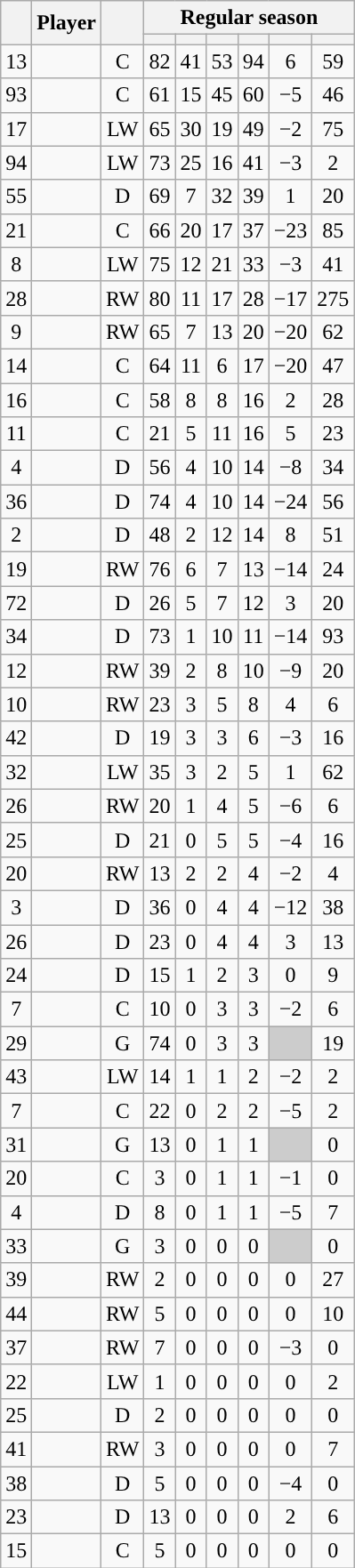<table class="wikitable sortable plainrowheaders" style="text-align:center;">
<tr>
<th scope="col" data-sort-type="number" rowspan="2"></th>
<th scope="col" rowspan="2">Player</th>
<th scope="col" rowspan="2"></th>
<th scope=colgroup colspan=6>Regular season</th>
</tr>
<tr>
<th scope="col" data-sort-type="number"></th>
<th scope="col" data-sort-type="number"></th>
<th scope="col" data-sort-type="number"></th>
<th scope="col" data-sort-type="number"></th>
<th scope="col" data-sort-type="number"></th>
<th scope="col" data-sort-type="number"></th>
</tr>
<tr>
<td scope="row">13</td>
<td align="left"></td>
<td>C</td>
<td>82</td>
<td>41</td>
<td>53</td>
<td>94</td>
<td>6</td>
<td>59</td>
</tr>
<tr>
<td scope="row">93</td>
<td align="left"></td>
<td>C</td>
<td>61</td>
<td>15</td>
<td>45</td>
<td>60</td>
<td>−5</td>
<td>46</td>
</tr>
<tr>
<td scope="row">17</td>
<td align="left"></td>
<td>LW</td>
<td>65</td>
<td>30</td>
<td>19</td>
<td>49</td>
<td>−2</td>
<td>75</td>
</tr>
<tr>
<td scope="row">94</td>
<td align="left"></td>
<td>LW</td>
<td>73</td>
<td>25</td>
<td>16</td>
<td>41</td>
<td>−3</td>
<td>2</td>
</tr>
<tr>
<td scope="row">55</td>
<td align="left"></td>
<td>D</td>
<td>69</td>
<td>7</td>
<td>32</td>
<td>39</td>
<td>1</td>
<td>20</td>
</tr>
<tr>
<td scope="row">21</td>
<td align="left"></td>
<td>C</td>
<td>66</td>
<td>20</td>
<td>17</td>
<td>37</td>
<td>−23</td>
<td>85</td>
</tr>
<tr>
<td scope="row">8</td>
<td align="left"></td>
<td>LW</td>
<td>75</td>
<td>12</td>
<td>21</td>
<td>33</td>
<td>−3</td>
<td>41</td>
</tr>
<tr>
<td scope="row">28</td>
<td align="left"></td>
<td>RW</td>
<td>80</td>
<td>11</td>
<td>17</td>
<td>28</td>
<td>−17</td>
<td>275</td>
</tr>
<tr>
<td scope="row">9</td>
<td align="left"></td>
<td>RW</td>
<td>65</td>
<td>7</td>
<td>13</td>
<td>20</td>
<td>−20</td>
<td>62</td>
</tr>
<tr>
<td scope="row">14</td>
<td align="left"></td>
<td>C</td>
<td>64</td>
<td>11</td>
<td>6</td>
<td>17</td>
<td>−20</td>
<td>47</td>
</tr>
<tr>
<td scope="row">16</td>
<td align="left"></td>
<td>C</td>
<td>58</td>
<td>8</td>
<td>8</td>
<td>16</td>
<td>2</td>
<td>28</td>
</tr>
<tr>
<td scope="row">11</td>
<td align="left"></td>
<td>C</td>
<td>21</td>
<td>5</td>
<td>11</td>
<td>16</td>
<td>5</td>
<td>23</td>
</tr>
<tr>
<td scope="row">4</td>
<td align="left"></td>
<td>D</td>
<td>56</td>
<td>4</td>
<td>10</td>
<td>14</td>
<td>−8</td>
<td>34</td>
</tr>
<tr>
<td scope="row">36</td>
<td align="left"></td>
<td>D</td>
<td>74</td>
<td>4</td>
<td>10</td>
<td>14</td>
<td>−24</td>
<td>56</td>
</tr>
<tr>
<td scope="row">2</td>
<td align="left"></td>
<td>D</td>
<td>48</td>
<td>2</td>
<td>12</td>
<td>14</td>
<td>8</td>
<td>51</td>
</tr>
<tr>
<td scope="row">19</td>
<td align="left"></td>
<td>RW</td>
<td>76</td>
<td>6</td>
<td>7</td>
<td>13</td>
<td>−14</td>
<td>24</td>
</tr>
<tr>
<td scope="row">72</td>
<td align="left"></td>
<td>D</td>
<td>26</td>
<td>5</td>
<td>7</td>
<td>12</td>
<td>3</td>
<td>20</td>
</tr>
<tr>
<td scope="row">34</td>
<td align="left"></td>
<td>D</td>
<td>73</td>
<td>1</td>
<td>10</td>
<td>11</td>
<td>−14</td>
<td>93</td>
</tr>
<tr>
<td scope="row">12</td>
<td align="left"></td>
<td>RW</td>
<td>39</td>
<td>2</td>
<td>8</td>
<td>10</td>
<td>−9</td>
<td>20</td>
</tr>
<tr>
<td scope="row">10</td>
<td align="left"></td>
<td>RW</td>
<td>23</td>
<td>3</td>
<td>5</td>
<td>8</td>
<td>4</td>
<td>6</td>
</tr>
<tr>
<td scope="row">42</td>
<td align="left"></td>
<td>D</td>
<td>19</td>
<td>3</td>
<td>3</td>
<td>6</td>
<td>−3</td>
<td>16</td>
</tr>
<tr>
<td scope="row">32</td>
<td align="left"></td>
<td>LW</td>
<td>35</td>
<td>3</td>
<td>2</td>
<td>5</td>
<td>1</td>
<td>62</td>
</tr>
<tr>
<td scope="row">26</td>
<td align="left"></td>
<td>RW</td>
<td>20</td>
<td>1</td>
<td>4</td>
<td>5</td>
<td>−6</td>
<td>6</td>
</tr>
<tr>
<td scope="row">25</td>
<td align="left"></td>
<td>D</td>
<td>21</td>
<td>0</td>
<td>5</td>
<td>5</td>
<td>−4</td>
<td>16</td>
</tr>
<tr>
<td scope="row">20</td>
<td align="left"></td>
<td>RW</td>
<td>13</td>
<td>2</td>
<td>2</td>
<td>4</td>
<td>−2</td>
<td>4</td>
</tr>
<tr>
<td scope="row">3</td>
<td align="left"></td>
<td>D</td>
<td>36</td>
<td>0</td>
<td>4</td>
<td>4</td>
<td>−12</td>
<td>38</td>
</tr>
<tr>
<td scope="row">26</td>
<td align="left"></td>
<td>D</td>
<td>23</td>
<td>0</td>
<td>4</td>
<td>4</td>
<td>3</td>
<td>13</td>
</tr>
<tr>
<td scope="row">24</td>
<td align="left"></td>
<td>D</td>
<td>15</td>
<td>1</td>
<td>2</td>
<td>3</td>
<td>0</td>
<td>9</td>
</tr>
<tr>
<td scope="row">7</td>
<td align="left"></td>
<td>C</td>
<td>10</td>
<td>0</td>
<td>3</td>
<td>3</td>
<td>−2</td>
<td>6</td>
</tr>
<tr>
<td scope="row">29</td>
<td align="left"></td>
<td>G</td>
<td>74</td>
<td>0</td>
<td>3</td>
<td>3</td>
<td style="background:#ccc"></td>
<td>19</td>
</tr>
<tr>
<td scope="row">43</td>
<td align="left"></td>
<td>LW</td>
<td>14</td>
<td>1</td>
<td>1</td>
<td>2</td>
<td>−2</td>
<td>2</td>
</tr>
<tr>
<td scope="row">7</td>
<td align="left"></td>
<td>C</td>
<td>22</td>
<td>0</td>
<td>2</td>
<td>2</td>
<td>−5</td>
<td>2</td>
</tr>
<tr>
<td scope="row">31</td>
<td align="left"></td>
<td>G</td>
<td>13</td>
<td>0</td>
<td>1</td>
<td>1</td>
<td style="background:#ccc"></td>
<td>0</td>
</tr>
<tr>
<td scope="row">20</td>
<td align="left"></td>
<td>C</td>
<td>3</td>
<td>0</td>
<td>1</td>
<td>1</td>
<td>−1</td>
<td>0</td>
</tr>
<tr>
<td scope="row">4</td>
<td align="left"></td>
<td>D</td>
<td>8</td>
<td>0</td>
<td>1</td>
<td>1</td>
<td>−5</td>
<td>7</td>
</tr>
<tr>
<td scope="row">33</td>
<td align="left"></td>
<td>G</td>
<td>3</td>
<td>0</td>
<td>0</td>
<td>0</td>
<td style="background:#ccc"></td>
<td>0</td>
</tr>
<tr>
<td scope="row">39</td>
<td align="left"></td>
<td>RW</td>
<td>2</td>
<td>0</td>
<td>0</td>
<td>0</td>
<td>0</td>
<td>27</td>
</tr>
<tr>
<td scope="row">44</td>
<td align="left"></td>
<td>RW</td>
<td>5</td>
<td>0</td>
<td>0</td>
<td>0</td>
<td>0</td>
<td>10</td>
</tr>
<tr>
<td scope="row">37</td>
<td align="left"></td>
<td>RW</td>
<td>7</td>
<td>0</td>
<td>0</td>
<td>0</td>
<td>−3</td>
<td>0</td>
</tr>
<tr>
<td scope="row">22</td>
<td align="left"></td>
<td>LW</td>
<td>1</td>
<td>0</td>
<td>0</td>
<td>0</td>
<td>0</td>
<td>2</td>
</tr>
<tr>
<td scope="row">25</td>
<td align="left"></td>
<td>D</td>
<td>2</td>
<td>0</td>
<td>0</td>
<td>0</td>
<td>0</td>
<td>0</td>
</tr>
<tr>
<td scope="row">41</td>
<td align="left"></td>
<td>RW</td>
<td>3</td>
<td>0</td>
<td>0</td>
<td>0</td>
<td>0</td>
<td>7</td>
</tr>
<tr>
<td scope="row">38</td>
<td align="left"></td>
<td>D</td>
<td>5</td>
<td>0</td>
<td>0</td>
<td>0</td>
<td>−4</td>
<td>0</td>
</tr>
<tr>
<td scope="row">23</td>
<td align="left"></td>
<td>D</td>
<td>13</td>
<td>0</td>
<td>0</td>
<td>0</td>
<td>2</td>
<td>6</td>
</tr>
<tr>
<td scope="row">15</td>
<td align="left"></td>
<td>C</td>
<td>5</td>
<td>0</td>
<td>0</td>
<td>0</td>
<td>0</td>
<td>0</td>
</tr>
</table>
